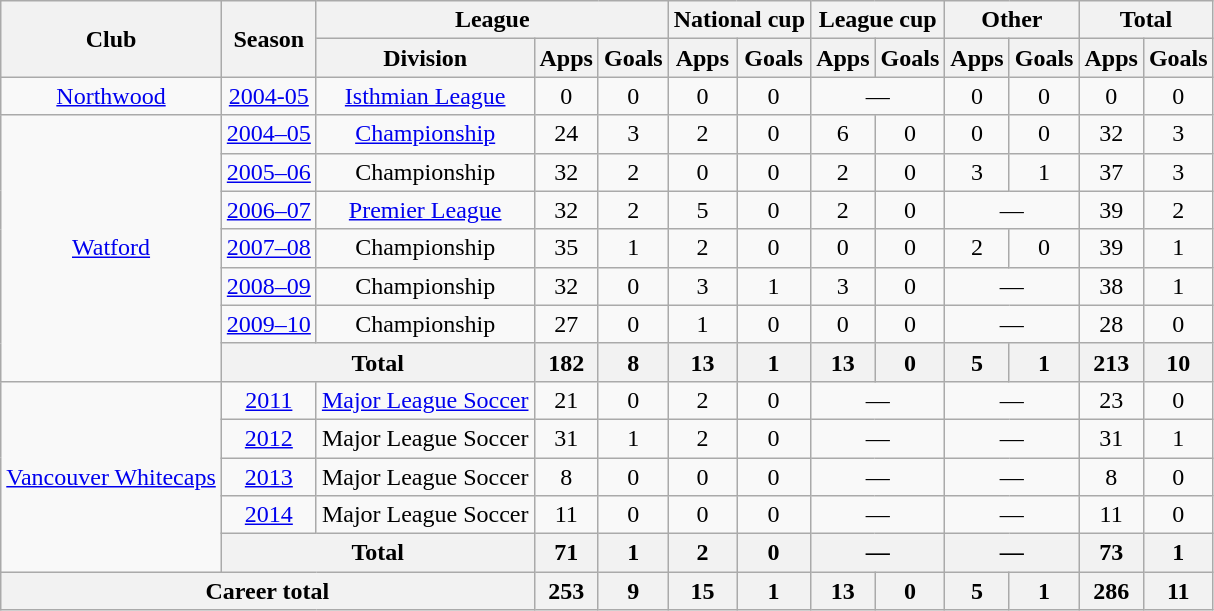<table class="wikitable" style="text-align: center;">
<tr>
<th rowspan=2>Club</th>
<th rowspan=2>Season</th>
<th colspan=3>League</th>
<th colspan=2>National cup</th>
<th colspan=2>League cup</th>
<th colspan=2>Other</th>
<th colspan=2>Total</th>
</tr>
<tr>
<th>Division</th>
<th>Apps</th>
<th>Goals</th>
<th>Apps</th>
<th>Goals</th>
<th>Apps</th>
<th>Goals</th>
<th>Apps</th>
<th>Goals</th>
<th>Apps</th>
<th>Goals</th>
</tr>
<tr>
<td><a href='#'>Northwood</a></td>
<td><a href='#'>2004-05</a></td>
<td><a href='#'>Isthmian League</a></td>
<td>0</td>
<td>0</td>
<td>0</td>
<td>0</td>
<td colspan=2>—</td>
<td>0</td>
<td>0</td>
<td>0</td>
<td>0</td>
</tr>
<tr>
<td rowspan="7"><a href='#'>Watford</a></td>
<td><a href='#'>2004–05</a></td>
<td><a href='#'>Championship</a></td>
<td>24</td>
<td>3</td>
<td>2</td>
<td>0</td>
<td>6</td>
<td>0</td>
<td>0</td>
<td>0</td>
<td>32</td>
<td>3</td>
</tr>
<tr>
<td><a href='#'>2005–06</a></td>
<td>Championship</td>
<td>32</td>
<td>2</td>
<td>0</td>
<td>0</td>
<td>2</td>
<td>0</td>
<td>3</td>
<td>1</td>
<td>37</td>
<td>3</td>
</tr>
<tr>
<td><a href='#'>2006–07</a></td>
<td><a href='#'>Premier League</a></td>
<td>32</td>
<td>2</td>
<td>5</td>
<td>0</td>
<td>2</td>
<td>0</td>
<td colspan=2>—</td>
<td>39</td>
<td>2</td>
</tr>
<tr>
<td><a href='#'>2007–08</a></td>
<td>Championship</td>
<td>35</td>
<td>1</td>
<td>2</td>
<td>0</td>
<td>0</td>
<td>0</td>
<td>2</td>
<td>0</td>
<td>39</td>
<td>1</td>
</tr>
<tr>
<td><a href='#'>2008–09</a></td>
<td>Championship</td>
<td>32</td>
<td>0</td>
<td>3</td>
<td>1</td>
<td>3</td>
<td>0</td>
<td colspan=2>—</td>
<td>38</td>
<td>1</td>
</tr>
<tr>
<td><a href='#'>2009–10</a></td>
<td>Championship</td>
<td>27</td>
<td>0</td>
<td>1</td>
<td>0</td>
<td>0</td>
<td>0</td>
<td colspan=2>—</td>
<td>28</td>
<td>0</td>
</tr>
<tr>
<th colspan=2>Total</th>
<th>182</th>
<th>8</th>
<th>13</th>
<th>1</th>
<th>13</th>
<th>0</th>
<th>5</th>
<th>1</th>
<th>213</th>
<th>10</th>
</tr>
<tr>
<td rowspan="5"><a href='#'>Vancouver Whitecaps</a></td>
<td><a href='#'>2011</a> </td>
<td><a href='#'>Major League Soccer</a></td>
<td>21</td>
<td>0</td>
<td>2</td>
<td>0</td>
<td colspan=2>—</td>
<td colspan=2>—</td>
<td>23</td>
<td>0</td>
</tr>
<tr>
<td><a href='#'>2012</a> </td>
<td>Major League Soccer</td>
<td>31</td>
<td>1</td>
<td>2</td>
<td>0</td>
<td colspan=2>—</td>
<td colspan=2>—</td>
<td>31</td>
<td>1</td>
</tr>
<tr>
<td><a href='#'>2013</a> </td>
<td>Major League Soccer</td>
<td>8</td>
<td>0</td>
<td>0</td>
<td>0</td>
<td colspan=2>—</td>
<td colspan=2>—</td>
<td>8</td>
<td>0</td>
</tr>
<tr>
<td><a href='#'>2014</a> </td>
<td>Major League Soccer</td>
<td>11</td>
<td>0</td>
<td>0</td>
<td>0</td>
<td colspan=2>—</td>
<td colspan=2>—</td>
<td>11</td>
<td>0</td>
</tr>
<tr>
<th colspan=2>Total</th>
<th>71</th>
<th>1</th>
<th>2</th>
<th>0</th>
<th colspan=2>—</th>
<th colspan=2>—</th>
<th>73</th>
<th>1</th>
</tr>
<tr>
<th colspan="3">Career total</th>
<th>253</th>
<th>9</th>
<th>15</th>
<th>1</th>
<th>13</th>
<th>0</th>
<th>5</th>
<th>1</th>
<th>286</th>
<th>11</th>
</tr>
</table>
